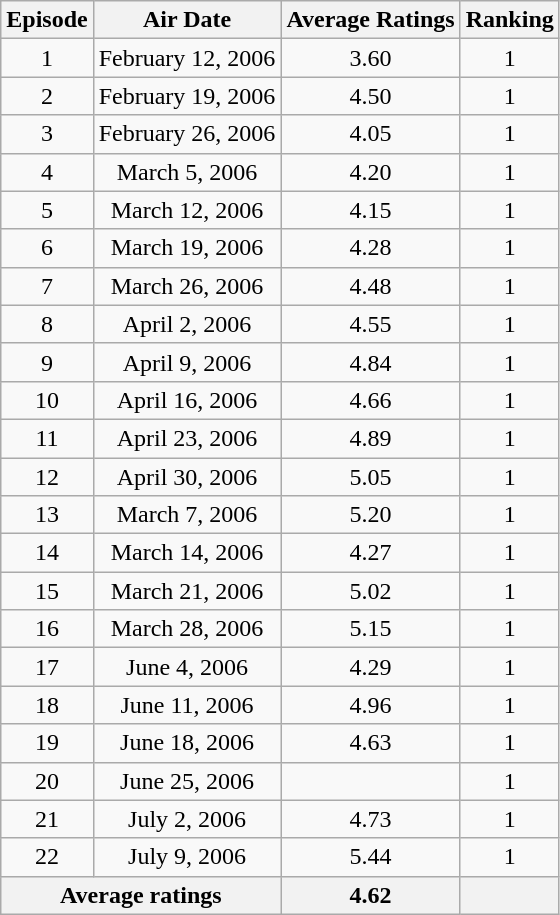<table class="wikitable">
<tr align="center">
<th>Episode</th>
<th>Air Date</th>
<th>Average Ratings</th>
<th>Ranking</th>
</tr>
<tr align="center">
<td>1</td>
<td>February 12, 2006</td>
<td>3.60</td>
<td>1</td>
</tr>
<tr align="center">
<td>2</td>
<td>February 19, 2006</td>
<td>4.50</td>
<td>1</td>
</tr>
<tr align="center">
<td>3</td>
<td>February 26, 2006</td>
<td>4.05</td>
<td>1</td>
</tr>
<tr align="center">
<td>4</td>
<td>March 5, 2006</td>
<td>4.20</td>
<td>1</td>
</tr>
<tr align="center">
<td>5</td>
<td>March 12, 2006</td>
<td>4.15</td>
<td>1</td>
</tr>
<tr align="center">
<td>6</td>
<td>March 19, 2006</td>
<td>4.28</td>
<td>1</td>
</tr>
<tr align="center">
<td>7</td>
<td>March 26, 2006</td>
<td>4.48</td>
<td>1</td>
</tr>
<tr align="center">
<td>8</td>
<td>April 2, 2006</td>
<td>4.55</td>
<td>1</td>
</tr>
<tr align="center">
<td>9</td>
<td>April 9, 2006</td>
<td>4.84</td>
<td>1</td>
</tr>
<tr align="center">
<td>10</td>
<td>April 16, 2006</td>
<td>4.66</td>
<td>1</td>
</tr>
<tr align="center">
<td>11</td>
<td>April 23, 2006</td>
<td>4.89</td>
<td>1</td>
</tr>
<tr align="center">
<td>12</td>
<td>April 30, 2006</td>
<td>5.05</td>
<td>1</td>
</tr>
<tr align="center">
<td>13</td>
<td>March 7, 2006</td>
<td>5.20</td>
<td>1</td>
</tr>
<tr align="center">
<td>14</td>
<td>March 14, 2006</td>
<td>4.27</td>
<td>1</td>
</tr>
<tr align="center">
<td>15</td>
<td>March 21, 2006</td>
<td>5.02</td>
<td>1</td>
</tr>
<tr align="center">
<td>16</td>
<td>March 28, 2006</td>
<td>5.15</td>
<td>1</td>
</tr>
<tr align="center">
<td>17</td>
<td>June 4, 2006</td>
<td>4.29</td>
<td>1</td>
</tr>
<tr align="center">
<td>18</td>
<td>June 11, 2006</td>
<td>4.96</td>
<td>1</td>
</tr>
<tr align="center">
<td>19</td>
<td>June 18, 2006</td>
<td>4.63</td>
<td>1</td>
</tr>
<tr align="center">
<td>20</td>
<td>June 25, 2006</td>
<td></td>
<td>1</td>
</tr>
<tr align="center">
<td>21</td>
<td>July 2, 2006</td>
<td>4.73</td>
<td>1</td>
</tr>
<tr align="center">
<td>22</td>
<td>July 9, 2006</td>
<td>5.44</td>
<td>1</td>
</tr>
<tr align="center">
<th colspan=2><strong>Average ratings</strong></th>
<th><strong>4.62</strong></th>
<th></th>
</tr>
</table>
